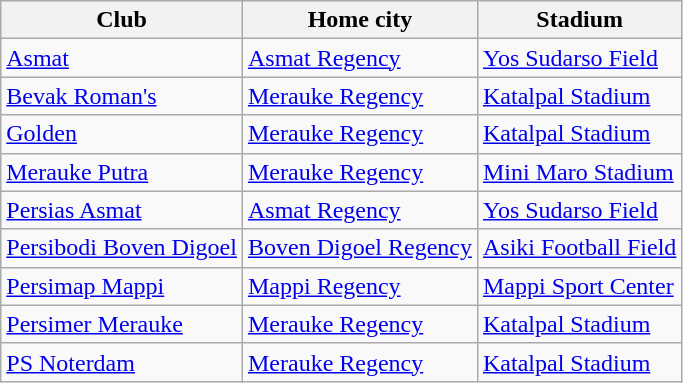<table class="wikitable sortable">
<tr>
<th>Club</th>
<th>Home city</th>
<th>Stadium</th>
</tr>
<tr>
<td><a href='#'>Asmat</a></td>
<td><a href='#'>Asmat Regency</a></td>
<td><a href='#'>Yos Sudarso Field</a></td>
</tr>
<tr>
<td><a href='#'>Bevak Roman's</a></td>
<td><a href='#'>Merauke Regency</a></td>
<td><a href='#'>Katalpal Stadium</a></td>
</tr>
<tr>
<td><a href='#'>Golden</a></td>
<td><a href='#'>Merauke Regency</a></td>
<td><a href='#'>Katalpal Stadium</a></td>
</tr>
<tr>
<td><a href='#'>Merauke Putra</a></td>
<td><a href='#'>Merauke Regency</a></td>
<td><a href='#'>Mini Maro Stadium</a></td>
</tr>
<tr>
<td><a href='#'>Persias Asmat</a></td>
<td><a href='#'>Asmat Regency</a></td>
<td><a href='#'>Yos Sudarso Field</a></td>
</tr>
<tr>
<td><a href='#'>Persibodi Boven Digoel</a></td>
<td><a href='#'>Boven Digoel Regency</a></td>
<td><a href='#'>Asiki Football Field</a></td>
</tr>
<tr>
<td><a href='#'>Persimap Mappi</a></td>
<td><a href='#'>Mappi Regency</a></td>
<td><a href='#'>Mappi Sport Center</a></td>
</tr>
<tr>
<td><a href='#'>Persimer Merauke</a></td>
<td><a href='#'>Merauke Regency</a></td>
<td><a href='#'>Katalpal Stadium</a></td>
</tr>
<tr>
<td><a href='#'>PS Noterdam</a></td>
<td><a href='#'>Merauke Regency</a></td>
<td><a href='#'>Katalpal Stadium</a></td>
</tr>
</table>
